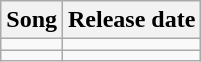<table class="wikitable">
<tr>
<th>Song</th>
<th>Release date</th>
</tr>
<tr>
<td><em></em></td>
<td></td>
</tr>
<tr>
<td><em></em></td>
<td></td>
</tr>
</table>
